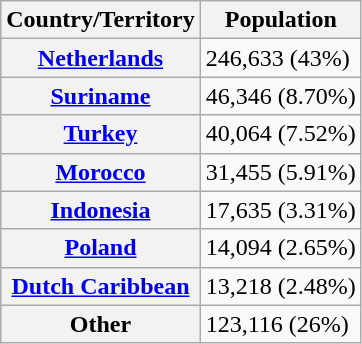<table class="wikitable floatright">
<tr>
<th scope="col">Country/Territory</th>
<th scope="col">Population</th>
</tr>
<tr>
<th scope="row"> <a href='#'>Netherlands</a></th>
<td>246,633 (43%)</td>
</tr>
<tr>
<th scope="row"> <a href='#'>Suriname</a></th>
<td>46,346 (8.70%)</td>
</tr>
<tr>
<th scope="row"> <a href='#'>Turkey</a></th>
<td>40,064 (7.52%)</td>
</tr>
<tr>
<th scope="row"> <a href='#'>Morocco</a></th>
<td>31,455 (5.91%)</td>
</tr>
<tr>
<th scope="row"> <a href='#'>Indonesia</a></th>
<td>17,635 (3.31%)</td>
</tr>
<tr>
<th scope="row"> <a href='#'>Poland</a></th>
<td>14,094 (2.65%)</td>
</tr>
<tr>
<th scope="row"> <a href='#'>Dutch Caribbean</a></th>
<td>13,218 (2.48%)</td>
</tr>
<tr>
<th scope="row">Other</th>
<td>123,116 (26%)</td>
</tr>
</table>
